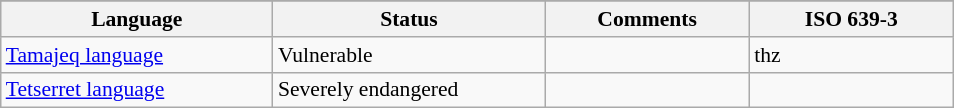<table class="wikitable" style="margin:auto; font-size:90%;">
<tr>
</tr>
<tr>
<th style="width:20%;">Language</th>
<th style="width:20%;">Status</th>
<th style="width:15%;">Comments</th>
<th style="width:15%;">ISO 639-3</th>
</tr>
<tr>
<td><a href='#'>Tamajeq language</a></td>
<td>Vulnerable</td>
<td> </td>
<td>thz</td>
</tr>
<tr>
<td><a href='#'>Tetserret language</a></td>
<td>Severely endangered</td>
<td> </td>
<td> </td>
</tr>
</table>
